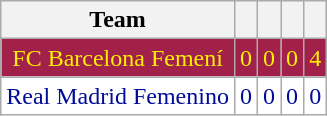<table class="wikitable">
<tr>
<th>Team</th>
<th></th>
<th></th>
<th></th>
<th></th>
</tr>
<tr style="background:gold; color:#fff000; text-align:center; background:#a2214b;">
<td>FC Barcelona Femení</td>
<td>0</td>
<td>0</td>
<td>0</td>
<td>4</td>
</tr>
<tr style="background:#d0e7ff; color:#000c99; text-align:center; background:#fff;">
<td>Real Madrid Femenino</td>
<td>0</td>
<td>0</td>
<td>0</td>
<td>0</td>
</tr>
</table>
